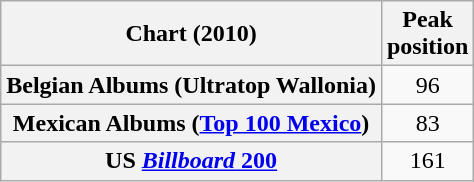<table class="wikitable sortable plainrowheaders">
<tr>
<th scope="col">Chart (2010)</th>
<th scope="col">Peak<br>position</th>
</tr>
<tr>
<th scope="row">Belgian Albums (Ultratop Wallonia)</th>
<td align="center">96</td>
</tr>
<tr>
<th scope="row">Mexican Albums (<a href='#'>Top 100 Mexico</a>)</th>
<td align="center">83</td>
</tr>
<tr>
<th scope="row">US <a href='#'><em>Billboard</em> 200</a></th>
<td align="center">161</td>
</tr>
</table>
